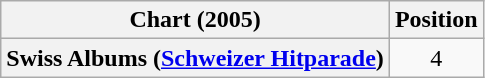<table class="wikitable plainrowheaders" style="text-align:center">
<tr>
<th scope="col">Chart (2005)</th>
<th scope="col">Position</th>
</tr>
<tr>
<th scope="row">Swiss Albums (<a href='#'>Schweizer Hitparade</a>)</th>
<td>4</td>
</tr>
</table>
